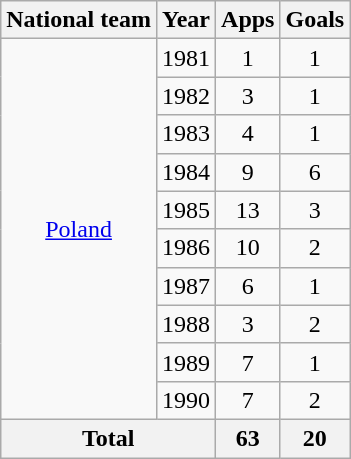<table class="wikitable" style="text-align:center">
<tr>
<th>National team</th>
<th>Year</th>
<th>Apps</th>
<th>Goals</th>
</tr>
<tr>
<td rowspan="10"><a href='#'>Poland</a></td>
<td>1981</td>
<td>1</td>
<td>1</td>
</tr>
<tr>
<td>1982</td>
<td>3</td>
<td>1</td>
</tr>
<tr>
<td>1983</td>
<td>4</td>
<td>1</td>
</tr>
<tr>
<td>1984</td>
<td>9</td>
<td>6</td>
</tr>
<tr>
<td>1985</td>
<td>13</td>
<td>3</td>
</tr>
<tr>
<td>1986</td>
<td>10</td>
<td>2</td>
</tr>
<tr>
<td>1987</td>
<td>6</td>
<td>1</td>
</tr>
<tr>
<td>1988</td>
<td>3</td>
<td>2</td>
</tr>
<tr>
<td>1989</td>
<td>7</td>
<td>1</td>
</tr>
<tr>
<td>1990</td>
<td>7</td>
<td>2</td>
</tr>
<tr>
<th colspan="2">Total</th>
<th>63</th>
<th>20</th>
</tr>
</table>
